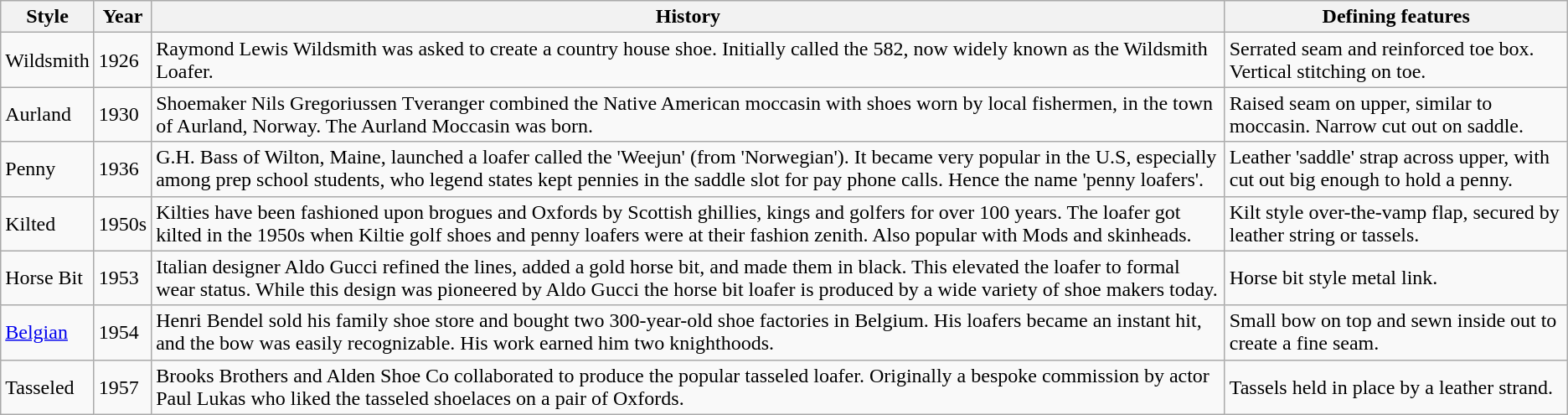<table class="wikitable">
<tr>
<th>Style</th>
<th>Year</th>
<th>History</th>
<th>Defining features</th>
</tr>
<tr>
<td>Wildsmith</td>
<td>1926</td>
<td>Raymond Lewis Wildsmith was asked to create a country house shoe. Initially called the 582, now widely known as the Wildsmith Loafer.</td>
<td>Serrated seam and reinforced toe box. Vertical stitching on toe.</td>
</tr>
<tr>
<td>Aurland</td>
<td>1930</td>
<td>Shoemaker Nils Gregoriussen Tveranger combined the Native American moccasin with shoes worn by local fishermen, in the town of Aurland, Norway. The Aurland Moccasin was born.</td>
<td>Raised seam on upper, similar to moccasin. Narrow cut out on saddle.</td>
</tr>
<tr>
<td>Penny</td>
<td>1936</td>
<td>G.H. Bass of Wilton, Maine, launched a loafer called the 'Weejun' (from 'Norwegian'). It became very popular in the U.S, especially among prep school students, who legend states kept pennies in the saddle slot for pay phone calls. Hence the name 'penny loafers'.</td>
<td>Leather 'saddle' strap across upper, with cut out big enough to hold a penny.</td>
</tr>
<tr>
<td>Kilted</td>
<td>1950s</td>
<td>Kilties have been fashioned upon brogues and Oxfords by Scottish ghillies, kings and golfers for over 100 years. The loafer got kilted in the 1950s when Kiltie golf shoes and penny loafers were at their fashion zenith. Also popular with Mods and skinheads.</td>
<td>Kilt style over-the-vamp flap, secured by leather string or tassels.</td>
</tr>
<tr>
<td>Horse Bit</td>
<td>1953</td>
<td>Italian designer Aldo Gucci refined the lines, added a gold horse bit, and made them in black. This elevated the loafer to formal wear status. While this design was pioneered by Aldo Gucci the horse bit loafer is produced by a wide variety of shoe makers today.</td>
<td>Horse bit style metal link.</td>
</tr>
<tr>
<td><a href='#'>Belgian</a></td>
<td>1954</td>
<td>Henri Bendel sold his family shoe store and bought two 300-year-old shoe factories in Belgium. His loafers became an instant hit, and the bow was easily recognizable. His work earned him two knighthoods.</td>
<td>Small bow on top and sewn inside out to create a fine seam.</td>
</tr>
<tr>
<td>Tasseled</td>
<td>1957</td>
<td>Brooks Brothers and Alden Shoe Co collaborated to produce the popular tasseled loafer. Originally a bespoke commission by actor Paul Lukas who liked the tasseled shoelaces on a pair of Oxfords.</td>
<td>Tassels held in place by a leather strand.</td>
</tr>
</table>
